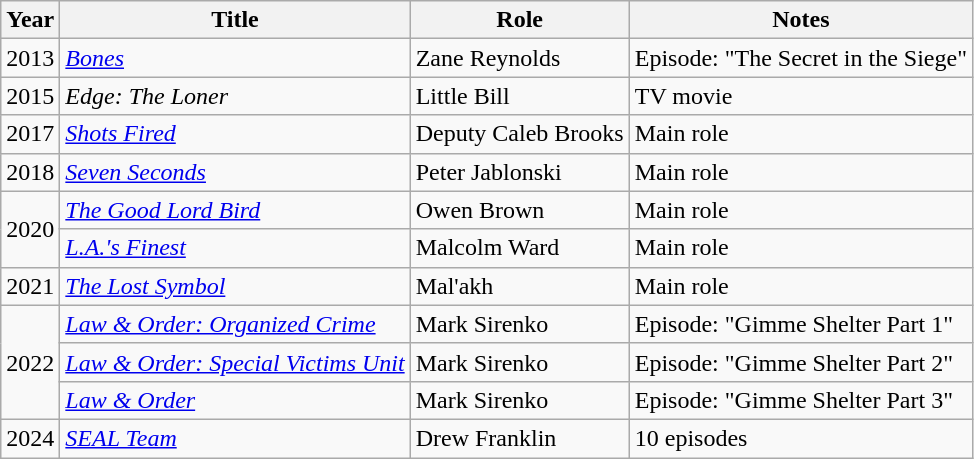<table class="wikitable sortable">
<tr>
<th>Year</th>
<th>Title</th>
<th>Role</th>
<th class="unsortable">Notes</th>
</tr>
<tr>
<td>2013</td>
<td><em><a href='#'>Bones</a></em></td>
<td>Zane Reynolds</td>
<td>Episode: "The Secret in the Siege"</td>
</tr>
<tr>
<td>2015</td>
<td><em>Edge: The Loner</em></td>
<td>Little Bill</td>
<td>TV movie</td>
</tr>
<tr>
<td>2017</td>
<td><em><a href='#'>Shots Fired</a></em></td>
<td>Deputy Caleb Brooks</td>
<td>Main role</td>
</tr>
<tr>
<td>2018</td>
<td><em><a href='#'>Seven Seconds</a></em></td>
<td>Peter Jablonski</td>
<td>Main role</td>
</tr>
<tr>
<td rowspan="2">2020</td>
<td><em><a href='#'>The Good Lord Bird</a></em></td>
<td>Owen Brown</td>
<td>Main role</td>
</tr>
<tr>
<td><em><a href='#'>L.A.'s Finest</a></em></td>
<td>Malcolm Ward</td>
<td>Main role</td>
</tr>
<tr>
<td>2021</td>
<td><em><a href='#'>The Lost Symbol</a></em></td>
<td>Mal'akh</td>
<td>Main role</td>
</tr>
<tr>
<td rowspan="3">2022</td>
<td><em><a href='#'>Law & Order: Organized Crime</a></em></td>
<td>Mark Sirenko</td>
<td>Episode: "Gimme Shelter Part 1"</td>
</tr>
<tr>
<td><em><a href='#'>Law & Order: Special Victims Unit</a></em></td>
<td>Mark Sirenko</td>
<td>Episode: "Gimme Shelter Part 2"</td>
</tr>
<tr>
<td><em><a href='#'>Law & Order</a></em></td>
<td>Mark Sirenko</td>
<td>Episode: "Gimme Shelter Part 3"</td>
</tr>
<tr>
<td>2024</td>
<td><em><a href='#'>SEAL Team</a></em></td>
<td>Drew Franklin</td>
<td>10 episodes</td>
</tr>
</table>
